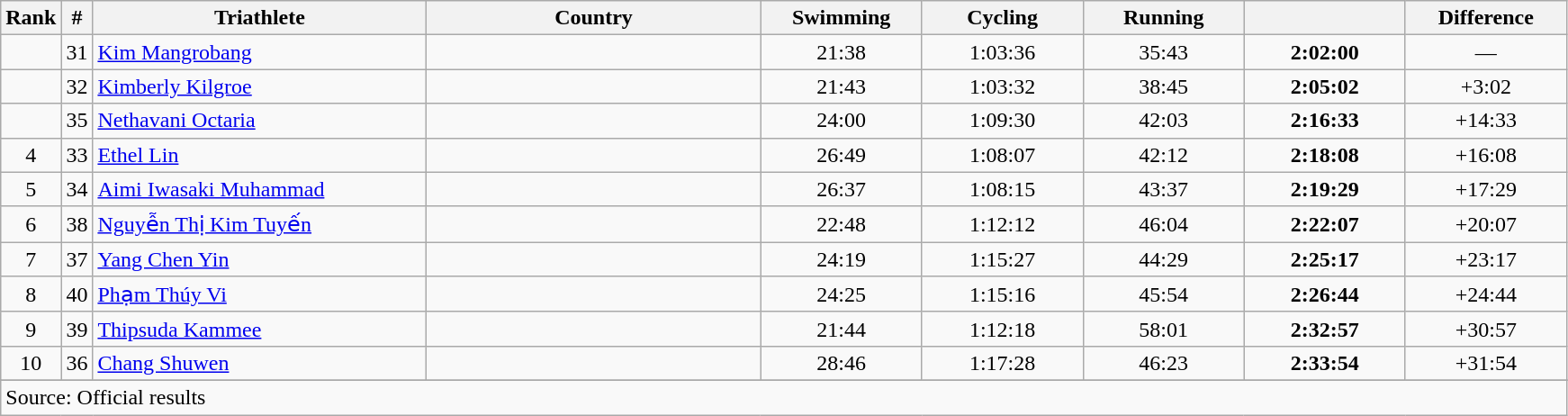<table class="wikitable sortable" style="text-align:center">
<tr>
<th>Rank</th>
<th>#</th>
<th style="width:15em">Triathlete</th>
<th style="width:15em">Country</th>
<th style="width:7em">Swimming</th>
<th style="width:7em">Cycling</th>
<th style="width:7em">Running</th>
<th style="width:7em"></th>
<th style="width:7em">Difference</th>
</tr>
<tr>
<td></td>
<td>31</td>
<td align=left><a href='#'>Kim Mangrobang</a></td>
<td></td>
<td>21:38</td>
<td>1:03:36</td>
<td>35:43</td>
<td><strong>2:02:00</strong></td>
<td>—</td>
</tr>
<tr>
<td></td>
<td>32</td>
<td align=left><a href='#'>Kimberly Kilgroe</a></td>
<td></td>
<td>21:43</td>
<td>1:03:32</td>
<td>38:45</td>
<td><strong>2:05:02</strong></td>
<td>+3:02</td>
</tr>
<tr>
<td></td>
<td>35</td>
<td align=left><a href='#'>Nethavani Octaria</a></td>
<td></td>
<td>24:00</td>
<td>1:09:30</td>
<td>42:03</td>
<td><strong>2:16:33</strong></td>
<td>+14:33</td>
</tr>
<tr>
<td>4</td>
<td>33</td>
<td align=left><a href='#'>Ethel Lin</a></td>
<td></td>
<td>26:49</td>
<td>1:08:07</td>
<td>42:12</td>
<td><strong>2:18:08</strong></td>
<td>+16:08</td>
</tr>
<tr>
<td>5</td>
<td>34</td>
<td align=left><a href='#'>Aimi Iwasaki Muhammad</a></td>
<td></td>
<td>26:37</td>
<td>1:08:15</td>
<td>43:37</td>
<td><strong>2:19:29</strong></td>
<td>+17:29</td>
</tr>
<tr>
<td>6</td>
<td>38</td>
<td align=left><a href='#'>Nguyễn Thị Kim Tuyến</a></td>
<td></td>
<td>22:48</td>
<td>1:12:12</td>
<td>46:04</td>
<td><strong>2:22:07</strong></td>
<td>+20:07</td>
</tr>
<tr>
<td>7</td>
<td>37</td>
<td align=left><a href='#'>Yang Chen Yin</a></td>
<td></td>
<td>24:19</td>
<td>1:15:27</td>
<td>44:29</td>
<td><strong>2:25:17</strong></td>
<td>+23:17</td>
</tr>
<tr>
<td>8</td>
<td>40</td>
<td align=left><a href='#'>Phạm Thúy Vi</a></td>
<td></td>
<td>24:25</td>
<td>1:15:16</td>
<td>45:54</td>
<td><strong>2:26:44</strong></td>
<td>+24:44</td>
</tr>
<tr>
<td>9</td>
<td>39</td>
<td align=left><a href='#'>Thipsuda Kammee</a></td>
<td></td>
<td>21:44</td>
<td>1:12:18</td>
<td>58:01</td>
<td><strong>2:32:57</strong></td>
<td>+30:57</td>
</tr>
<tr>
<td>10</td>
<td>36</td>
<td align=left><a href='#'>Chang Shuwen</a></td>
<td></td>
<td>28:46</td>
<td>1:17:28</td>
<td>46:23</td>
<td><strong>2:33:54</strong></td>
<td>+31:54</td>
</tr>
<tr>
</tr>
<tr class="sortbottom">
<td colspan=9 align=left>Source: Official results</td>
</tr>
</table>
